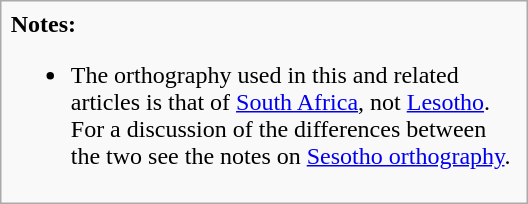<table class="infobox selfreference" style="width:22em;">
<tr>
<td><strong>Notes:</strong><br><ul><li>The orthography used in this and related articles is that of <a href='#'>South Africa</a>, not <a href='#'>Lesotho</a>. For a discussion of the differences between the two see the notes on <a href='#'>Sesotho orthography</a>.</li></ul></td>
</tr>
</table>
